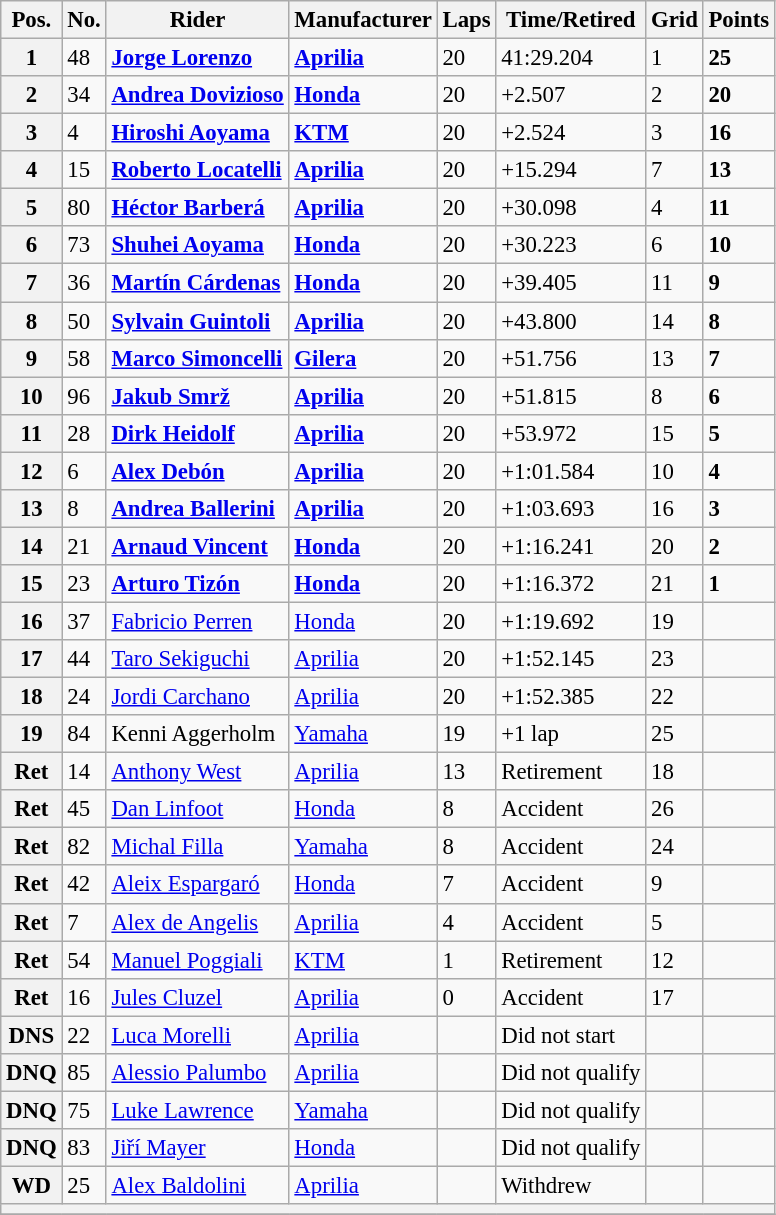<table class="wikitable" style="font-size: 95%;">
<tr>
<th>Pos.</th>
<th>No.</th>
<th>Rider</th>
<th>Manufacturer</th>
<th>Laps</th>
<th>Time/Retired</th>
<th>Grid</th>
<th>Points</th>
</tr>
<tr>
<th>1</th>
<td>48</td>
<td> <strong><a href='#'>Jorge Lorenzo</a></strong></td>
<td><strong><a href='#'>Aprilia</a></strong></td>
<td>20</td>
<td>41:29.204</td>
<td>1</td>
<td><strong>25</strong></td>
</tr>
<tr>
<th>2</th>
<td>34</td>
<td> <strong><a href='#'>Andrea Dovizioso</a></strong></td>
<td><strong><a href='#'>Honda</a></strong></td>
<td>20</td>
<td>+2.507</td>
<td>2</td>
<td><strong>20</strong></td>
</tr>
<tr>
<th>3</th>
<td>4</td>
<td> <strong><a href='#'>Hiroshi Aoyama</a></strong></td>
<td><strong><a href='#'>KTM</a></strong></td>
<td>20</td>
<td>+2.524</td>
<td>3</td>
<td><strong>16</strong></td>
</tr>
<tr>
<th>4</th>
<td>15</td>
<td> <strong><a href='#'>Roberto Locatelli</a></strong></td>
<td><strong><a href='#'>Aprilia</a></strong></td>
<td>20</td>
<td>+15.294</td>
<td>7</td>
<td><strong>13</strong></td>
</tr>
<tr>
<th>5</th>
<td>80</td>
<td> <strong><a href='#'>Héctor Barberá</a></strong></td>
<td><strong><a href='#'>Aprilia</a></strong></td>
<td>20</td>
<td>+30.098</td>
<td>4</td>
<td><strong>11</strong></td>
</tr>
<tr>
<th>6</th>
<td>73</td>
<td> <strong><a href='#'>Shuhei Aoyama</a></strong></td>
<td><strong><a href='#'>Honda</a></strong></td>
<td>20</td>
<td>+30.223</td>
<td>6</td>
<td><strong>10</strong></td>
</tr>
<tr>
<th>7</th>
<td>36</td>
<td> <strong><a href='#'>Martín Cárdenas</a></strong></td>
<td><strong><a href='#'>Honda</a></strong></td>
<td>20</td>
<td>+39.405</td>
<td>11</td>
<td><strong>9</strong></td>
</tr>
<tr>
<th>8</th>
<td>50</td>
<td> <strong><a href='#'>Sylvain Guintoli</a></strong></td>
<td><strong><a href='#'>Aprilia</a></strong></td>
<td>20</td>
<td>+43.800</td>
<td>14</td>
<td><strong>8</strong></td>
</tr>
<tr>
<th>9</th>
<td>58</td>
<td> <strong><a href='#'>Marco Simoncelli</a></strong></td>
<td><strong><a href='#'>Gilera</a></strong></td>
<td>20</td>
<td>+51.756</td>
<td>13</td>
<td><strong>7</strong></td>
</tr>
<tr>
<th>10</th>
<td>96</td>
<td> <strong><a href='#'>Jakub Smrž</a></strong></td>
<td><strong><a href='#'>Aprilia</a></strong></td>
<td>20</td>
<td>+51.815</td>
<td>8</td>
<td><strong>6</strong></td>
</tr>
<tr>
<th>11</th>
<td>28</td>
<td> <strong><a href='#'>Dirk Heidolf</a></strong></td>
<td><strong><a href='#'>Aprilia</a></strong></td>
<td>20</td>
<td>+53.972</td>
<td>15</td>
<td><strong>5</strong></td>
</tr>
<tr>
<th>12</th>
<td>6</td>
<td> <strong><a href='#'>Alex Debón</a></strong></td>
<td><strong><a href='#'>Aprilia</a></strong></td>
<td>20</td>
<td>+1:01.584</td>
<td>10</td>
<td><strong>4</strong></td>
</tr>
<tr>
<th>13</th>
<td>8</td>
<td> <strong><a href='#'>Andrea Ballerini</a></strong></td>
<td><strong><a href='#'>Aprilia</a></strong></td>
<td>20</td>
<td>+1:03.693</td>
<td>16</td>
<td><strong>3</strong></td>
</tr>
<tr>
<th>14</th>
<td>21</td>
<td> <strong><a href='#'>Arnaud Vincent</a></strong></td>
<td><strong><a href='#'>Honda</a></strong></td>
<td>20</td>
<td>+1:16.241</td>
<td>20</td>
<td><strong>2</strong></td>
</tr>
<tr>
<th>15</th>
<td>23</td>
<td> <strong><a href='#'>Arturo Tizón</a></strong></td>
<td><strong><a href='#'>Honda</a></strong></td>
<td>20</td>
<td>+1:16.372</td>
<td>21</td>
<td><strong>1</strong></td>
</tr>
<tr>
<th>16</th>
<td>37</td>
<td> <a href='#'>Fabricio Perren</a></td>
<td><a href='#'>Honda</a></td>
<td>20</td>
<td>+1:19.692</td>
<td>19</td>
<td></td>
</tr>
<tr>
<th>17</th>
<td>44</td>
<td> <a href='#'>Taro Sekiguchi</a></td>
<td><a href='#'>Aprilia</a></td>
<td>20</td>
<td>+1:52.145</td>
<td>23</td>
<td></td>
</tr>
<tr>
<th>18</th>
<td>24</td>
<td> <a href='#'>Jordi Carchano</a></td>
<td><a href='#'>Aprilia</a></td>
<td>20</td>
<td>+1:52.385</td>
<td>22</td>
<td></td>
</tr>
<tr>
<th>19</th>
<td>84</td>
<td> Kenni Aggerholm</td>
<td><a href='#'>Yamaha</a></td>
<td>19</td>
<td>+1 lap</td>
<td>25</td>
<td></td>
</tr>
<tr>
<th>Ret</th>
<td>14</td>
<td> <a href='#'>Anthony West</a></td>
<td><a href='#'>Aprilia</a></td>
<td>13</td>
<td>Retirement</td>
<td>18</td>
<td></td>
</tr>
<tr>
<th>Ret</th>
<td>45</td>
<td> <a href='#'>Dan Linfoot</a></td>
<td><a href='#'>Honda</a></td>
<td>8</td>
<td>Accident</td>
<td>26</td>
<td></td>
</tr>
<tr>
<th>Ret</th>
<td>82</td>
<td> <a href='#'>Michal Filla</a></td>
<td><a href='#'>Yamaha</a></td>
<td>8</td>
<td>Accident</td>
<td>24</td>
<td></td>
</tr>
<tr>
<th>Ret</th>
<td>42</td>
<td> <a href='#'>Aleix Espargaró</a></td>
<td><a href='#'>Honda</a></td>
<td>7</td>
<td>Accident</td>
<td>9</td>
<td></td>
</tr>
<tr>
<th>Ret</th>
<td>7</td>
<td> <a href='#'>Alex de Angelis</a></td>
<td><a href='#'>Aprilia</a></td>
<td>4</td>
<td>Accident</td>
<td>5</td>
<td></td>
</tr>
<tr>
<th>Ret</th>
<td>54</td>
<td> <a href='#'>Manuel Poggiali</a></td>
<td><a href='#'>KTM</a></td>
<td>1</td>
<td>Retirement</td>
<td>12</td>
<td></td>
</tr>
<tr>
<th>Ret</th>
<td>16</td>
<td> <a href='#'>Jules Cluzel</a></td>
<td><a href='#'>Aprilia</a></td>
<td>0</td>
<td>Accident</td>
<td>17</td>
<td></td>
</tr>
<tr>
<th>DNS</th>
<td>22</td>
<td> <a href='#'>Luca Morelli</a></td>
<td><a href='#'>Aprilia</a></td>
<td></td>
<td>Did not start</td>
<td></td>
<td></td>
</tr>
<tr>
<th>DNQ</th>
<td>85</td>
<td> <a href='#'>Alessio Palumbo</a></td>
<td><a href='#'>Aprilia</a></td>
<td></td>
<td>Did not qualify</td>
<td></td>
<td></td>
</tr>
<tr>
<th>DNQ</th>
<td>75</td>
<td> <a href='#'>Luke Lawrence</a></td>
<td><a href='#'>Yamaha</a></td>
<td></td>
<td>Did not qualify</td>
<td></td>
<td></td>
</tr>
<tr>
<th>DNQ</th>
<td>83</td>
<td> <a href='#'>Jiří Mayer</a></td>
<td><a href='#'>Honda</a></td>
<td></td>
<td>Did not qualify</td>
<td></td>
<td></td>
</tr>
<tr>
<th>WD</th>
<td>25</td>
<td> <a href='#'>Alex Baldolini</a></td>
<td><a href='#'>Aprilia</a></td>
<td></td>
<td>Withdrew</td>
<td></td>
<td></td>
</tr>
<tr>
<th colspan=8></th>
</tr>
<tr>
</tr>
</table>
